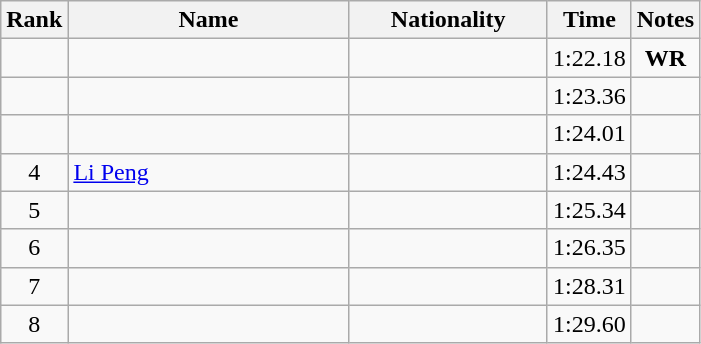<table class="wikitable sortable" style="text-align:center">
<tr>
<th>Rank</th>
<th style="width:180px">Name</th>
<th style="width:125px">Nationality</th>
<th>Time</th>
<th>Notes</th>
</tr>
<tr>
<td></td>
<td style="text-align:left;"></td>
<td style="text-align:left;"></td>
<td>1:22.18</td>
<td><strong>WR</strong></td>
</tr>
<tr>
<td></td>
<td style="text-align:left;"></td>
<td style="text-align:left;"></td>
<td>1:23.36</td>
<td></td>
</tr>
<tr>
<td></td>
<td style="text-align:left;"></td>
<td style="text-align:left;"></td>
<td>1:24.01</td>
<td></td>
</tr>
<tr>
<td>4</td>
<td style="text-align:left;"><a href='#'>Li Peng</a></td>
<td style="text-align:left;"></td>
<td>1:24.43</td>
<td></td>
</tr>
<tr>
<td>5</td>
<td style="text-align:left;"></td>
<td style="text-align:left;"></td>
<td>1:25.34</td>
<td></td>
</tr>
<tr>
<td>6</td>
<td style="text-align:left;"></td>
<td style="text-align:left;"></td>
<td>1:26.35</td>
<td></td>
</tr>
<tr>
<td>7</td>
<td style="text-align:left;"></td>
<td style="text-align:left;"></td>
<td>1:28.31</td>
<td></td>
</tr>
<tr>
<td>8</td>
<td style="text-align:left;"></td>
<td style="text-align:left;"></td>
<td>1:29.60</td>
<td></td>
</tr>
</table>
